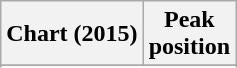<table class="wikitable plainrowheaders sortable" style="text-align:center;">
<tr>
<th scope="col">Chart (2015)</th>
<th scope="col">Peak<br>position</th>
</tr>
<tr>
</tr>
<tr>
</tr>
</table>
